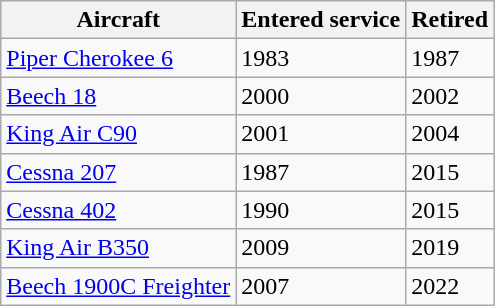<table class="wikitable">
<tr>
<th>Aircraft</th>
<th>Entered service</th>
<th>Retired</th>
</tr>
<tr>
<td><a href='#'>Piper Cherokee 6</a></td>
<td>1983</td>
<td>1987</td>
</tr>
<tr>
<td><a href='#'>Beech 18</a></td>
<td>2000</td>
<td>2002</td>
</tr>
<tr>
<td><a href='#'>King Air C90</a></td>
<td>2001</td>
<td>2004</td>
</tr>
<tr>
<td><a href='#'>Cessna 207</a></td>
<td>1987</td>
<td>2015</td>
</tr>
<tr>
<td><a href='#'>Cessna 402</a></td>
<td>1990</td>
<td>2015</td>
</tr>
<tr>
<td><a href='#'>King Air B350</a></td>
<td>2009</td>
<td>2019</td>
</tr>
<tr>
<td><a href='#'>Beech 1900C Freighter</a></td>
<td>2007</td>
<td>2022</td>
</tr>
</table>
